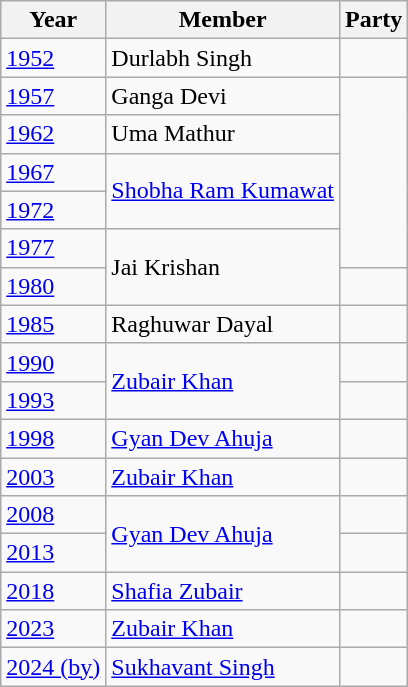<table class="wikitable sortable">
<tr>
<th>Year</th>
<th>Member</th>
<th colspan="2">Party</th>
</tr>
<tr>
<td><a href='#'>1952</a></td>
<td>Durlabh Singh</td>
<td></td>
</tr>
<tr>
<td><a href='#'>1957</a></td>
<td>Ganga Devi</td>
</tr>
<tr>
<td><a href='#'>1962</a></td>
<td>Uma Mathur</td>
</tr>
<tr>
<td><a href='#'>1967</a></td>
<td rowspan=2><a href='#'>Shobha Ram Kumawat</a></td>
</tr>
<tr>
<td><a href='#'>1972</a></td>
</tr>
<tr>
<td><a href='#'>1977</a></td>
<td rowspan=2>Jai Krishan</td>
</tr>
<tr>
<td><a href='#'>1980</a></td>
<td></td>
</tr>
<tr>
<td><a href='#'>1985</a></td>
<td>Raghuwar Dayal</td>
<td></td>
</tr>
<tr>
<td><a href='#'>1990</a></td>
<td rowspan=2><a href='#'>Zubair Khan</a></td>
<td></td>
</tr>
<tr>
<td><a href='#'>1993</a></td>
</tr>
<tr>
<td><a href='#'>1998</a></td>
<td><a href='#'>Gyan Dev Ahuja</a></td>
<td></td>
</tr>
<tr>
<td><a href='#'>2003</a></td>
<td><a href='#'>Zubair Khan</a></td>
<td></td>
</tr>
<tr>
<td><a href='#'>2008</a></td>
<td rowspan=2><a href='#'>Gyan Dev Ahuja</a></td>
<td></td>
</tr>
<tr>
<td><a href='#'>2013</a></td>
</tr>
<tr>
<td><a href='#'>2018</a></td>
<td><a href='#'>Shafia Zubair</a></td>
<td></td>
</tr>
<tr>
<td><a href='#'>2023</a></td>
<td><a href='#'>Zubair Khan</a></td>
</tr>
<tr>
<td><a href='#'>2024 (by)</a></td>
<td><a href='#'>Sukhavant Singh</a></td>
<td></td>
</tr>
</table>
